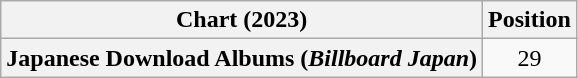<table class="wikitable plainrowheaders" style="text-align:center;">
<tr>
<th scope="col">Chart (2023)</th>
<th scope="col">Position</th>
</tr>
<tr>
<th scope="row">Japanese Download Albums (<em>Billboard Japan</em>)</th>
<td>29</td>
</tr>
</table>
